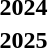<table>
<tr>
<th>2024</th>
<td></td>
<td></td>
<td></td>
</tr>
<tr>
<th>2025</th>
<td></td>
<td></td>
<td></td>
</tr>
</table>
